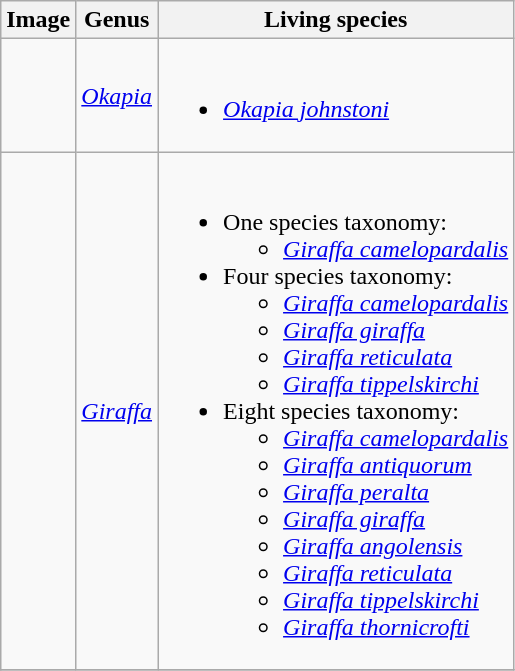<table class="wikitable">
<tr>
<th>Image</th>
<th>Genus</th>
<th>Living species</th>
</tr>
<tr>
<td></td>
<td><em><a href='#'>Okapia</a></em></td>
<td><br><ul><li><em><a href='#'>Okapia johnstoni</a></em></li></ul></td>
</tr>
<tr>
<td></td>
<td><em><a href='#'>Giraffa</a></em></td>
<td><br><ul><li>One species taxonomy:<ul><li><em><a href='#'>Giraffa camelopardalis</a></em></li></ul></li><li>Four species taxonomy:<ul><li><em><a href='#'>Giraffa camelopardalis</a></em></li><li><em><a href='#'>Giraffa giraffa</a></em></li><li><em><a href='#'>Giraffa reticulata</a></em></li><li><em><a href='#'>Giraffa tippelskirchi</a></em></li></ul></li><li>Eight species taxonomy:<ul><li><em><a href='#'>Giraffa camelopardalis</a></em></li><li><a href='#'><em>Giraffa antiquorum</em></a></li><li><a href='#'><em>Giraffa peralta</em></a></li><li><a href='#'><em>Giraffa giraffa</em></a></li><li><a href='#'><em>Giraffa angolensis</em></a></li><li><a href='#'><em>Giraffa reticulata</em></a></li><li><a href='#'><em>Giraffa tippelskirchi</em></a></li><li><a href='#'><em>Giraffa thornicrofti</em></a></li></ul></li></ul></td>
</tr>
<tr>
</tr>
</table>
